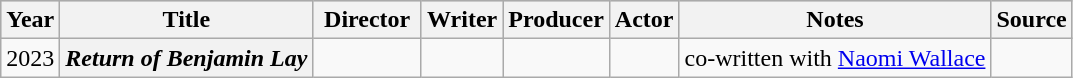<table class="wikitable plainrowheaders">
<tr style="background:#ccc; text-align:center;">
<th scope="col">Year</th>
<th scope="col">Title</th>
<th scope="col" width=65>Director</th>
<th scope="col">Writer</th>
<th scope="col">Producer</th>
<th scope="col">Actor</th>
<th scope="col">Notes</th>
<th scope="col">Source</th>
</tr>
<tr>
<td>2023</td>
<th scope=row><em>Return of Benjamin Lay</em></th>
<td></td>
<td></td>
<td></td>
<td></td>
<td>co-written with <a href='#'>Naomi Wallace</a></td>
<td></td>
</tr>
</table>
